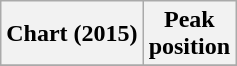<table class="wikitable sortable plainrowheaders" style="text-align:center">
<tr>
<th scope="col">Chart (2015)</th>
<th scope="col">Peak<br>position</th>
</tr>
<tr>
</tr>
</table>
